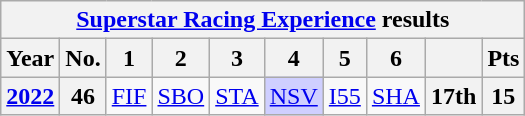<table class="wikitable" style="text-align:center">
<tr>
<th colspan=10><a href='#'>Superstar Racing Experience</a> results</th>
</tr>
<tr>
<th>Year</th>
<th>No.</th>
<th>1</th>
<th>2</th>
<th>3</th>
<th>4</th>
<th>5</th>
<th>6</th>
<th></th>
<th>Pts</th>
</tr>
<tr>
<th><a href='#'>2022</a></th>
<th>46</th>
<td><a href='#'>FIF</a></td>
<td><a href='#'>SBO</a></td>
<td><a href='#'>STA</a></td>
<td style="background:#CFCFFF;"><a href='#'>NSV</a><br></td>
<td><a href='#'>I55</a></td>
<td><a href='#'>SHA</a></td>
<th>17th</th>
<th>15</th>
</tr>
</table>
